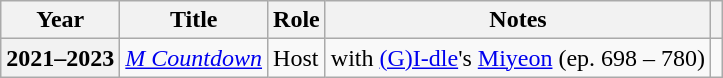<table class="wikitable plainrowheaders">
<tr>
<th scope="col">Year</th>
<th scope="col">Title</th>
<th scope="col">Role</th>
<th scope="col">Notes</th>
<th scope="col" class="unsortable"></th>
</tr>
<tr>
<th scope="row">2021–2023</th>
<td><em><a href='#'>M Countdown</a></em></td>
<td>Host</td>
<td>with <a href='#'>(G)I-dle</a>'s <a href='#'>Miyeon</a> (ep. 698 – 780)</td>
<td></td>
</tr>
</table>
